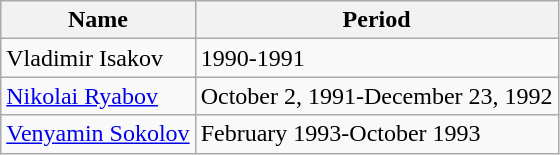<table class="wikitable">
<tr>
<th>Name</th>
<th>Period</th>
</tr>
<tr>
<td>Vladimir Isakov</td>
<td>1990-1991</td>
</tr>
<tr>
<td><a href='#'>Nikolai Ryabov</a></td>
<td>October 2, 1991-December 23, 1992</td>
</tr>
<tr>
<td><a href='#'>Venyamin Sokolov</a></td>
<td>February 1993-October 1993</td>
</tr>
</table>
